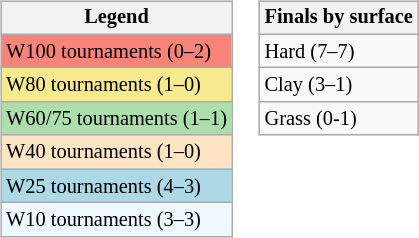<table>
<tr valign=top>
<td><br><table class=wikitable style="font-size:85%">
<tr>
<th>Legend</th>
</tr>
<tr style="background:#f88379;">
<td>W100 tournaments (0–2)</td>
</tr>
<tr style="background:#f7e98e;">
<td>W80 tournaments (1–0)</td>
</tr>
<tr style="background:#addfad;">
<td>W60/75 tournaments (1–1)</td>
</tr>
<tr style="background:#ffe4c4;">
<td>W40 tournaments (1–0)</td>
</tr>
<tr style="background:lightblue;">
<td>W25 tournaments (4–3)</td>
</tr>
<tr style="background:#f0f8ff;">
<td>W10 tournaments (3–3)</td>
</tr>
</table>
</td>
<td><br><table class=wikitable style="font-size:85%">
<tr>
<th>Finals by surface</th>
</tr>
<tr>
<td>Hard (7–7)</td>
</tr>
<tr>
<td>Clay (3–1)</td>
</tr>
<tr>
<td>Grass (0-1)</td>
</tr>
</table>
</td>
</tr>
</table>
